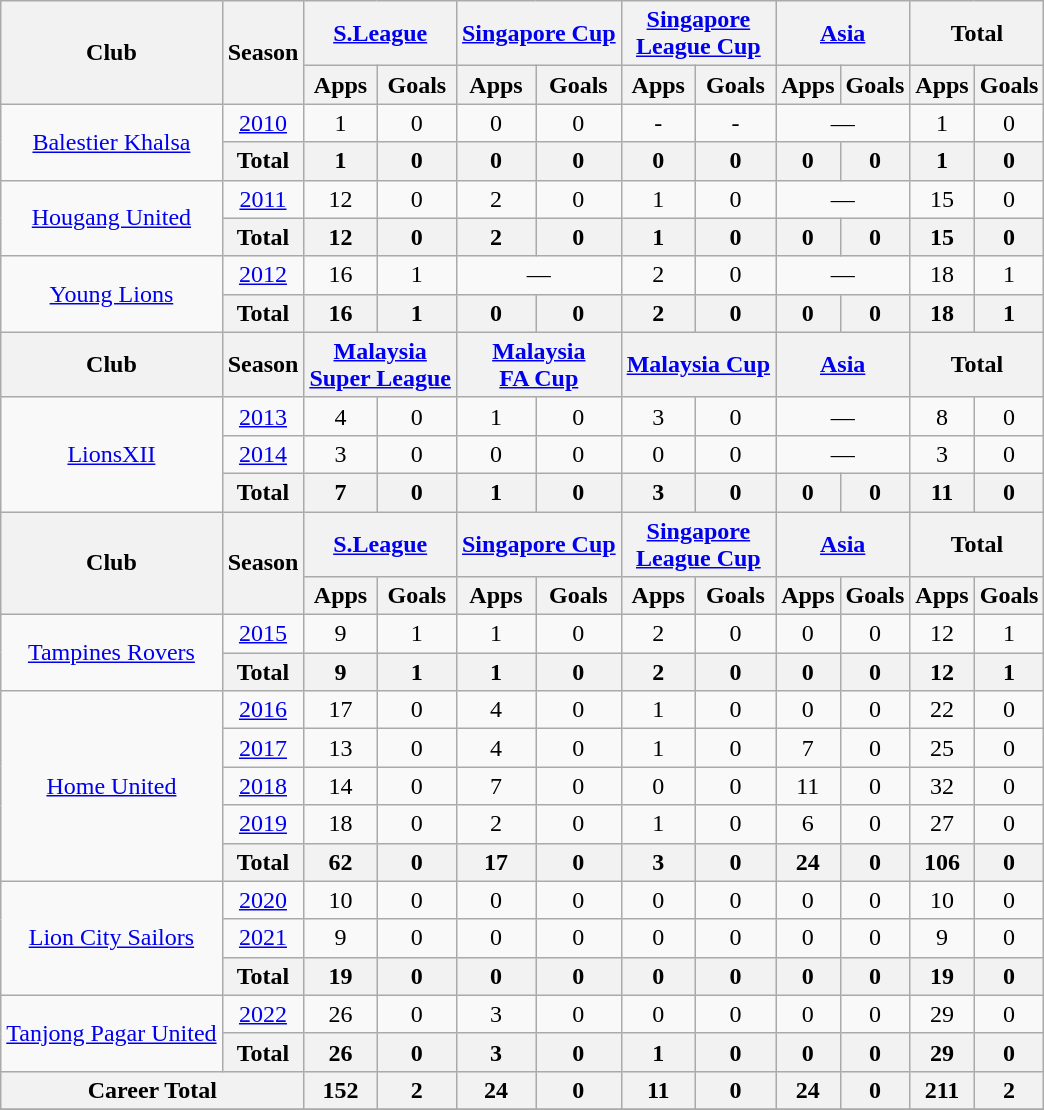<table class="wikitable" style="text-align:center">
<tr>
<th rowspan="2">Club</th>
<th rowspan="2">Season</th>
<th colspan="2"><a href='#'>S.League</a></th>
<th colspan="2"><a href='#'>Singapore Cup</a></th>
<th colspan="2"><a href='#'>Singapore<br>League Cup</a></th>
<th colspan="2"><a href='#'>Asia</a></th>
<th colspan="2">Total</th>
</tr>
<tr>
<th>Apps</th>
<th>Goals</th>
<th>Apps</th>
<th>Goals</th>
<th>Apps</th>
<th>Goals</th>
<th>Apps</th>
<th>Goals</th>
<th>Apps</th>
<th>Goals</th>
</tr>
<tr>
<td rowspan="2"><a href='#'>Balestier Khalsa</a></td>
<td><a href='#'>2010</a></td>
<td>1</td>
<td>0</td>
<td>0</td>
<td>0</td>
<td>-</td>
<td>-</td>
<td colspan='2'>—</td>
<td>1</td>
<td>0</td>
</tr>
<tr>
<th>Total</th>
<th>1</th>
<th>0</th>
<th>0</th>
<th>0</th>
<th>0</th>
<th>0</th>
<th>0</th>
<th>0</th>
<th>1</th>
<th>0</th>
</tr>
<tr>
<td rowspan="2"><a href='#'>Hougang United</a></td>
<td><a href='#'>2011</a></td>
<td>12</td>
<td>0</td>
<td>2</td>
<td>0</td>
<td>1</td>
<td>0</td>
<td colspan='2'>—</td>
<td>15</td>
<td>0</td>
</tr>
<tr>
<th>Total</th>
<th>12</th>
<th>0</th>
<th>2</th>
<th>0</th>
<th>1</th>
<th>0</th>
<th>0</th>
<th>0</th>
<th>15</th>
<th>0</th>
</tr>
<tr>
<td rowspan="2"><a href='#'>Young Lions</a></td>
<td><a href='#'>2012</a></td>
<td>16</td>
<td>1</td>
<td colspan='2'>—</td>
<td>2</td>
<td>0</td>
<td colspan='2'>—</td>
<td>18</td>
<td>1</td>
</tr>
<tr>
<th>Total</th>
<th>16</th>
<th>1</th>
<th>0</th>
<th>0</th>
<th>2</th>
<th>0</th>
<th>0</th>
<th>0</th>
<th>18</th>
<th>1</th>
</tr>
<tr>
<th>Club</th>
<th>Season</th>
<th colspan="2"><a href='#'>Malaysia<br>Super League</a></th>
<th colspan="2"><a href='#'>Malaysia<br>FA Cup</a></th>
<th colspan="2"><a href='#'>Malaysia Cup</a></th>
<th colspan="2"><a href='#'>Asia</a></th>
<th colspan="2">Total</th>
</tr>
<tr>
<td rowspan="3"><a href='#'>LionsXII</a></td>
<td><a href='#'>2013</a></td>
<td>4</td>
<td>0</td>
<td>1</td>
<td>0</td>
<td>3</td>
<td>0</td>
<td colspan='2'>—</td>
<td>8</td>
<td>0</td>
</tr>
<tr>
<td><a href='#'>2014</a></td>
<td>3</td>
<td>0</td>
<td>0</td>
<td>0</td>
<td>0</td>
<td>0</td>
<td colspan='2'>—</td>
<td>3</td>
<td>0</td>
</tr>
<tr>
<th>Total</th>
<th>7</th>
<th>0</th>
<th>1</th>
<th>0</th>
<th>3</th>
<th>0</th>
<th>0</th>
<th>0</th>
<th>11</th>
<th>0</th>
</tr>
<tr>
<th rowspan="2">Club</th>
<th rowspan="2">Season</th>
<th colspan="2"><a href='#'>S.League</a></th>
<th colspan="2"><a href='#'>Singapore Cup</a></th>
<th colspan="2"><a href='#'>Singapore<br>League Cup</a></th>
<th colspan="2"><a href='#'>Asia</a></th>
<th colspan="2">Total</th>
</tr>
<tr>
<th>Apps</th>
<th>Goals</th>
<th>Apps</th>
<th>Goals</th>
<th>Apps</th>
<th>Goals</th>
<th>Apps</th>
<th>Goals</th>
<th>Apps</th>
<th>Goals</th>
</tr>
<tr>
<td rowspan="2"><a href='#'>Tampines Rovers</a></td>
<td><a href='#'>2015</a></td>
<td>9</td>
<td>1</td>
<td>1</td>
<td>0</td>
<td>2</td>
<td>0</td>
<td>0</td>
<td>0</td>
<td>12</td>
<td>1</td>
</tr>
<tr>
<th colspan=1>Total</th>
<th>9</th>
<th>1</th>
<th>1</th>
<th>0</th>
<th>2</th>
<th>0</th>
<th>0</th>
<th>0</th>
<th>12</th>
<th>1</th>
</tr>
<tr>
<td rowspan="5"><a href='#'>Home United</a></td>
<td><a href='#'>2016</a></td>
<td>17</td>
<td>0</td>
<td>4</td>
<td>0</td>
<td>1</td>
<td>0</td>
<td>0</td>
<td>0</td>
<td>22</td>
<td>0</td>
</tr>
<tr>
<td><a href='#'>2017</a></td>
<td>13</td>
<td>0</td>
<td>4</td>
<td>0</td>
<td>1</td>
<td>0</td>
<td>7</td>
<td>0</td>
<td>25</td>
<td>0</td>
</tr>
<tr>
<td><a href='#'>2018</a></td>
<td>14</td>
<td>0</td>
<td>7</td>
<td>0</td>
<td>0</td>
<td>0</td>
<td>11</td>
<td>0</td>
<td>32</td>
<td>0</td>
</tr>
<tr>
<td><a href='#'>2019</a></td>
<td>18</td>
<td>0</td>
<td>2</td>
<td>0</td>
<td>1</td>
<td>0</td>
<td>6</td>
<td>0</td>
<td>27</td>
<td>0</td>
</tr>
<tr>
<th colspan=1>Total</th>
<th>62</th>
<th>0</th>
<th>17</th>
<th>0</th>
<th>3</th>
<th>0</th>
<th>24</th>
<th>0</th>
<th>106</th>
<th>0</th>
</tr>
<tr>
<td rowspan="3"><a href='#'>Lion City Sailors</a></td>
<td><a href='#'>2020</a></td>
<td>10</td>
<td>0</td>
<td>0</td>
<td>0</td>
<td>0</td>
<td>0</td>
<td>0</td>
<td>0</td>
<td>10</td>
<td>0</td>
</tr>
<tr>
<td><a href='#'>2021</a></td>
<td>9</td>
<td>0</td>
<td>0</td>
<td>0</td>
<td>0</td>
<td>0</td>
<td>0</td>
<td>0</td>
<td>9</td>
<td>0</td>
</tr>
<tr>
<th colspan=1>Total</th>
<th>19</th>
<th>0</th>
<th>0</th>
<th>0</th>
<th>0</th>
<th>0</th>
<th>0</th>
<th>0</th>
<th>19</th>
<th>0</th>
</tr>
<tr>
<td rowspan="2"><a href='#'>Tanjong Pagar United</a></td>
<td><a href='#'>2022</a></td>
<td>26</td>
<td>0</td>
<td>3</td>
<td>0</td>
<td>0</td>
<td>0</td>
<td>0</td>
<td>0</td>
<td>29</td>
<td>0</td>
</tr>
<tr>
<th>Total</th>
<th>26</th>
<th>0</th>
<th>3</th>
<th>0</th>
<th>1</th>
<th>0</th>
<th>0</th>
<th>0</th>
<th>29</th>
<th>0</th>
</tr>
<tr>
<th colspan="2">Career Total</th>
<th>152</th>
<th>2</th>
<th>24</th>
<th>0</th>
<th>11</th>
<th>0</th>
<th>24</th>
<th>0</th>
<th>211</th>
<th>2</th>
</tr>
<tr>
</tr>
</table>
